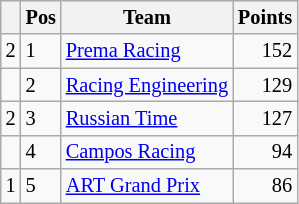<table class="wikitable" style="font-size: 85%;">
<tr>
<th></th>
<th>Pos</th>
<th>Team</th>
<th>Points</th>
</tr>
<tr>
<td align="left"> 2</td>
<td align="left">1</td>
<td> <a href='#'>Prema Racing</a></td>
<td align="right">152</td>
</tr>
<tr>
<td align="left"></td>
<td align="left">2</td>
<td> <a href='#'>Racing Engineering</a></td>
<td align="right">129</td>
</tr>
<tr>
<td align="left"> 2</td>
<td align="left">3</td>
<td> <a href='#'>Russian Time</a></td>
<td align="right">127</td>
</tr>
<tr>
<td align="left"></td>
<td align="left">4</td>
<td> <a href='#'>Campos Racing</a></td>
<td align="right">94</td>
</tr>
<tr>
<td align="left"> 1</td>
<td align="left">5</td>
<td> <a href='#'>ART Grand Prix</a></td>
<td align="right">86</td>
</tr>
</table>
